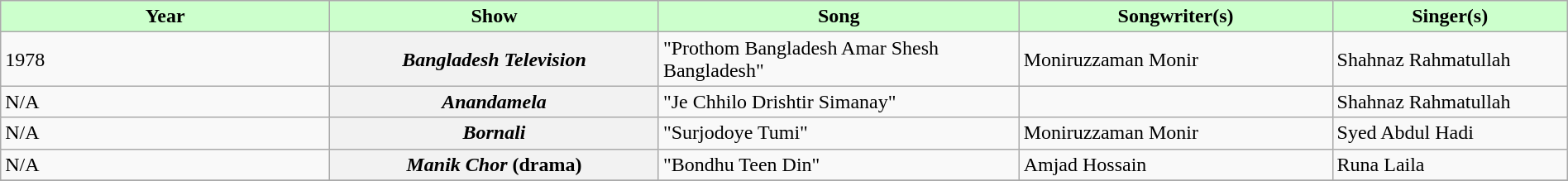<table class="wikitable plainrowheaders" width="100%" textcolor:#000;">
<tr style="background:#cfc; text-align:center;">
<td scope="col" width=21%><strong>Year</strong></td>
<td scope="col" width=21%><strong>Show</strong></td>
<td scope="col" width=23%><strong>Song</strong></td>
<td scope="col" width=20%><strong>Songwriter(s)</strong></td>
<td scope="col" width=20%><strong>Singer(s)</strong></td>
</tr>
<tr>
<td>1978</td>
<th><em>Bangladesh Television</em> </th>
<td>"Prothom Bangladesh Amar Shesh Bangladesh"</td>
<td>Moniruzzaman Monir</td>
<td>Shahnaz Rahmatullah</td>
</tr>
<tr>
<td>N/A</td>
<th><em>Anandamela</em> </th>
<td>"Je Chhilo Drishtir Simanay"</td>
<td></td>
<td>Shahnaz Rahmatullah</td>
</tr>
<tr>
<td>N/A</td>
<th><em>Bornali</em> </th>
<td>"Surjodoye Tumi"</td>
<td>Moniruzzaman Monir</td>
<td>Syed Abdul Hadi</td>
</tr>
<tr>
<td>N/A</td>
<th><em>Manik Chor</em> (drama)</th>
<td>"Bondhu Teen Din"</td>
<td>Amjad Hossain</td>
<td>Runa Laila</td>
</tr>
<tr>
</tr>
</table>
